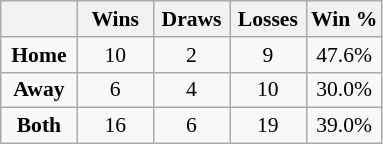<table class="wikitable floatright" style="font-size: 90%; text-align: center;">
<tr>
<th style="width:20%"></th>
<th style="width:20%">Wins</th>
<th style="width:20%">Draws</th>
<th style="width:20%">Losses</th>
<th style="width:20%">Win %</th>
</tr>
<tr>
<td><strong>Home</strong></td>
<td>10</td>
<td>2</td>
<td>9</td>
<td>47.6%</td>
</tr>
<tr>
<td><strong>Away</strong></td>
<td>6</td>
<td>4</td>
<td>10</td>
<td>30.0%</td>
</tr>
<tr>
<td><strong>Both</strong></td>
<td>16</td>
<td>6</td>
<td>19</td>
<td>39.0%</td>
</tr>
</table>
